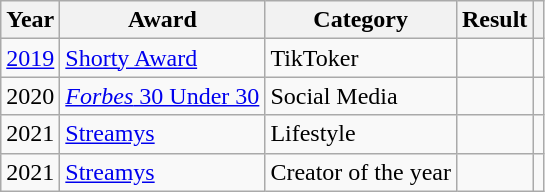<table class="wikitable">
<tr>
<th>Year</th>
<th>Award</th>
<th>Category</th>
<th>Result</th>
<th></th>
</tr>
<tr>
<td><a href='#'>2019</a></td>
<td><a href='#'>Shorty Award</a></td>
<td>TikToker</td>
<td></td>
<td></td>
</tr>
<tr>
<td>2020</td>
<td><a href='#'><em>Forbes</em> 30 Under 30</a></td>
<td>Social Media</td>
<td></td>
<td></td>
</tr>
<tr>
<td>2021</td>
<td><a href='#'>Streamys</a></td>
<td>Lifestyle</td>
<td></td>
<td></td>
</tr>
<tr>
<td>2021</td>
<td><a href='#'>Streamys</a></td>
<td>Creator of the year</td>
<td></td>
<td></td>
</tr>
</table>
